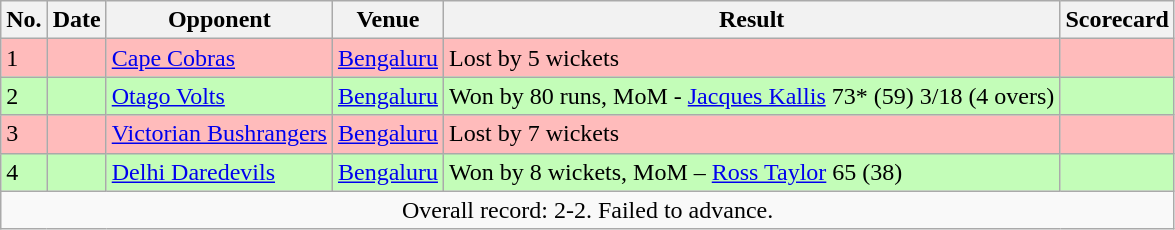<table class="wikitable sortable">
<tr>
<th>No.</th>
<th>Date</th>
<th>Opponent</th>
<th>Venue</th>
<th>Result</th>
<th>Scorecard</th>
</tr>
<tr style="background:#fbb;">
<td>1</td>
<td></td>
<td><a href='#'>Cape Cobras</a></td>
<td><a href='#'>Bengaluru</a></td>
<td>Lost by 5 wickets</td>
<td></td>
</tr>
<tr style="background:#c3fdb8;">
<td>2</td>
<td></td>
<td><a href='#'>Otago Volts</a></td>
<td><a href='#'>Bengaluru</a></td>
<td>Won by 80 runs, MoM - <a href='#'>Jacques Kallis</a> 73* (59) 3/18 (4 overs)</td>
<td></td>
</tr>
<tr style="background:#fbb;">
<td>3</td>
<td></td>
<td><a href='#'>Victorian Bushrangers</a></td>
<td><a href='#'>Bengaluru</a></td>
<td>Lost by 7 wickets</td>
<td></td>
</tr>
<tr style="background:#c3fdb8;">
<td>4</td>
<td></td>
<td><a href='#'>Delhi Daredevils</a></td>
<td><a href='#'>Bengaluru</a></td>
<td>Won by 8 wickets, MoM –  <a href='#'>Ross Taylor</a> 65 (38)</td>
<td></td>
</tr>
<tr>
<td colspan="6" style="text-align:center;">Overall record: 2-2. Failed to advance.</td>
</tr>
</table>
